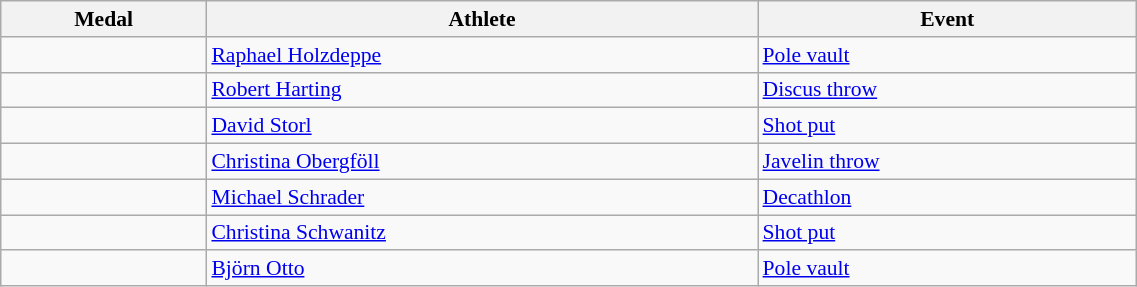<table class="wikitable" style="font-size:90%" width=60%>
<tr>
<th>Medal</th>
<th>Athlete</th>
<th>Event</th>
</tr>
<tr>
<td></td>
<td><a href='#'>Raphael Holzdeppe</a></td>
<td><a href='#'>Pole vault</a></td>
</tr>
<tr>
<td></td>
<td><a href='#'>Robert Harting</a></td>
<td><a href='#'>Discus throw</a></td>
</tr>
<tr>
<td></td>
<td><a href='#'>David Storl</a></td>
<td><a href='#'>Shot put</a></td>
</tr>
<tr>
<td></td>
<td><a href='#'>Christina Obergföll</a></td>
<td><a href='#'>Javelin throw</a></td>
</tr>
<tr>
<td></td>
<td><a href='#'>Michael Schrader</a></td>
<td><a href='#'>Decathlon</a></td>
</tr>
<tr>
<td></td>
<td><a href='#'>Christina Schwanitz</a></td>
<td><a href='#'>Shot put</a></td>
</tr>
<tr>
<td></td>
<td><a href='#'>Björn Otto</a></td>
<td><a href='#'>Pole vault</a></td>
</tr>
</table>
